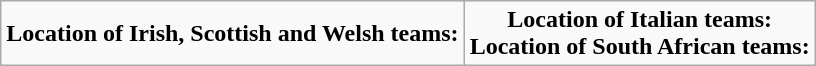<table class="wikitable" style="text-align:center; margin: 1em auto;">
<tr>
<td><strong>Location of Irish, Scottish and Welsh teams:</strong><br></td>
<td><strong>Location of Italian teams:</strong><br>

<strong>Location of South African teams:</strong>

</td>
</tr>
</table>
